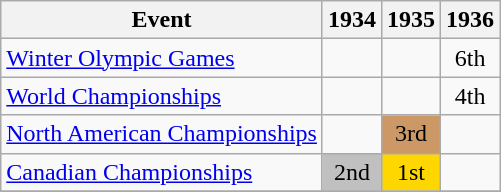<table class="wikitable">
<tr>
<th>Event</th>
<th>1934</th>
<th>1935</th>
<th>1936</th>
</tr>
<tr>
<td><a href='#'>Winter Olympic Games</a></td>
<td></td>
<td></td>
<td align="center">6th</td>
</tr>
<tr>
<td><a href='#'>World Championships</a></td>
<td></td>
<td></td>
<td align="center">4th</td>
</tr>
<tr>
<td><a href='#'>North American Championships</a></td>
<td></td>
<td align="center" bgcolor="cc9966">3rd</td>
<td></td>
</tr>
<tr>
<td><a href='#'>Canadian Championships</a></td>
<td align="center" bgcolor="silver">2nd</td>
<td align="center" bgcolor="gold">1st</td>
<td></td>
</tr>
<tr>
</tr>
</table>
